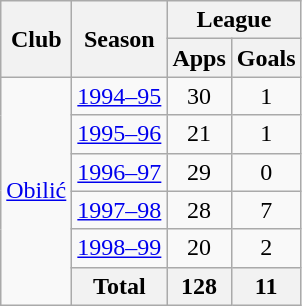<table class="wikitable" style="text-align:center">
<tr>
<th rowspan="2">Club</th>
<th rowspan="2">Season</th>
<th colspan="2">League</th>
</tr>
<tr>
<th>Apps</th>
<th>Goals</th>
</tr>
<tr>
<td rowspan="6"><a href='#'>Obilić</a></td>
<td><a href='#'>1994–95</a></td>
<td>30</td>
<td>1</td>
</tr>
<tr>
<td><a href='#'>1995–96</a></td>
<td>21</td>
<td>1</td>
</tr>
<tr>
<td><a href='#'>1996–97</a></td>
<td>29</td>
<td>0</td>
</tr>
<tr>
<td><a href='#'>1997–98</a></td>
<td>28</td>
<td>7</td>
</tr>
<tr>
<td><a href='#'>1998–99</a></td>
<td>20</td>
<td>2</td>
</tr>
<tr>
<th>Total</th>
<th>128</th>
<th>11</th>
</tr>
</table>
